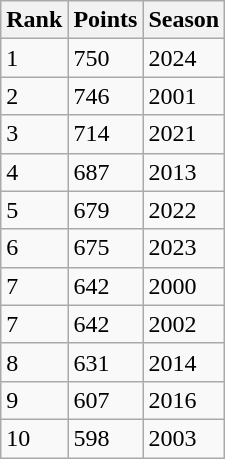<table class="wikitable" style="text-align:left;">
<tr>
<th>Rank</th>
<th>Points</th>
<th>Season</th>
</tr>
<tr>
<td>1</td>
<td style="text-align:left;">750</td>
<td>2024</td>
</tr>
<tr>
<td>2</td>
<td style="text-align:left;">746</td>
<td>2001</td>
</tr>
<tr>
<td>3</td>
<td style="text-align:left;">714</td>
<td>2021</td>
</tr>
<tr>
<td>4</td>
<td style="text-align:left;">687</td>
<td>2013</td>
</tr>
<tr>
<td>5</td>
<td style="text-align:left;">679</td>
<td>2022</td>
</tr>
<tr>
<td>6</td>
<td style="text-align:left;">675</td>
<td>2023</td>
</tr>
<tr>
<td>7</td>
<td style="text-align:left;">642</td>
<td>2000</td>
</tr>
<tr>
<td>7</td>
<td style="text-align:left;">642</td>
<td>2002</td>
</tr>
<tr>
<td>8</td>
<td style="text-align:left;">631</td>
<td>2014</td>
</tr>
<tr>
<td>9</td>
<td style="text-align:left;">607</td>
<td>2016</td>
</tr>
<tr>
<td>10</td>
<td style="text-align:left;">598</td>
<td>2003</td>
</tr>
</table>
